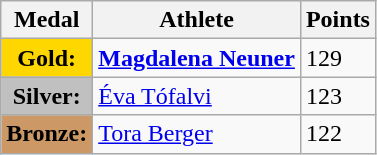<table class="wikitable">
<tr>
<th><strong>Medal</strong></th>
<th><strong>Athlete</strong></th>
<th><strong>Points</strong></th>
</tr>
<tr>
<td style="text-align:center;background-color:gold;"><strong>Gold:</strong></td>
<td> <strong><a href='#'>Magdalena Neuner</a></strong></td>
<td>129</td>
</tr>
<tr>
<td style="text-align:center;background-color:silver;"><strong>Silver:</strong></td>
<td> <a href='#'>Éva Tófalvi</a></td>
<td>123</td>
</tr>
<tr>
<td style="text-align:center;background-color:#CC9966;"><strong>Bronze:</strong></td>
<td> <a href='#'>Tora Berger</a></td>
<td>122</td>
</tr>
</table>
